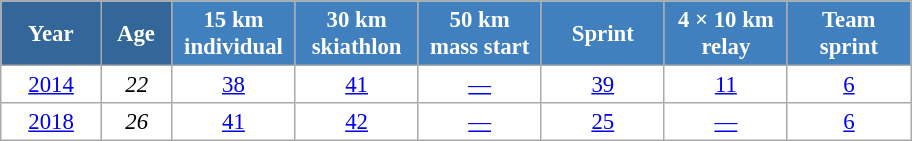<table class="wikitable" style="font-size:95%; text-align:center; border:grey solid 1px; border-collapse:collapse; background:#ffffff;">
<tr>
<th style="background-color:#369; color:white; width:60px;"> Year </th>
<th style="background-color:#369; color:white; width:40px;"> Age </th>
<th style="background-color:#4180be; color:white; width:75px;"> 15 km <br> individual </th>
<th style="background-color:#4180be; color:white; width:75px;"> 30 km <br> skiathlon </th>
<th style="background-color:#4180be; color:white; width:75px;"> 50 km <br> mass start </th>
<th style="background-color:#4180be; color:white; width:75px;"> Sprint </th>
<th style="background-color:#4180be; color:white; width:75px;"> 4 × 10 km <br> relay </th>
<th style="background-color:#4180be; color:white; width:75px;"> Team <br> sprint </th>
</tr>
<tr>
<td><a href='#'>2014</a></td>
<td><em>22</em></td>
<td><a href='#'>38</a></td>
<td><a href='#'>41</a></td>
<td><a href='#'>—</a></td>
<td><a href='#'>39</a></td>
<td><a href='#'>11</a></td>
<td><a href='#'>6</a></td>
</tr>
<tr>
<td><a href='#'>2018</a></td>
<td><em>26</em></td>
<td><a href='#'>41</a></td>
<td><a href='#'>42</a></td>
<td><a href='#'>—</a></td>
<td><a href='#'>25</a></td>
<td><a href='#'>—</a></td>
<td><a href='#'>6</a></td>
</tr>
</table>
